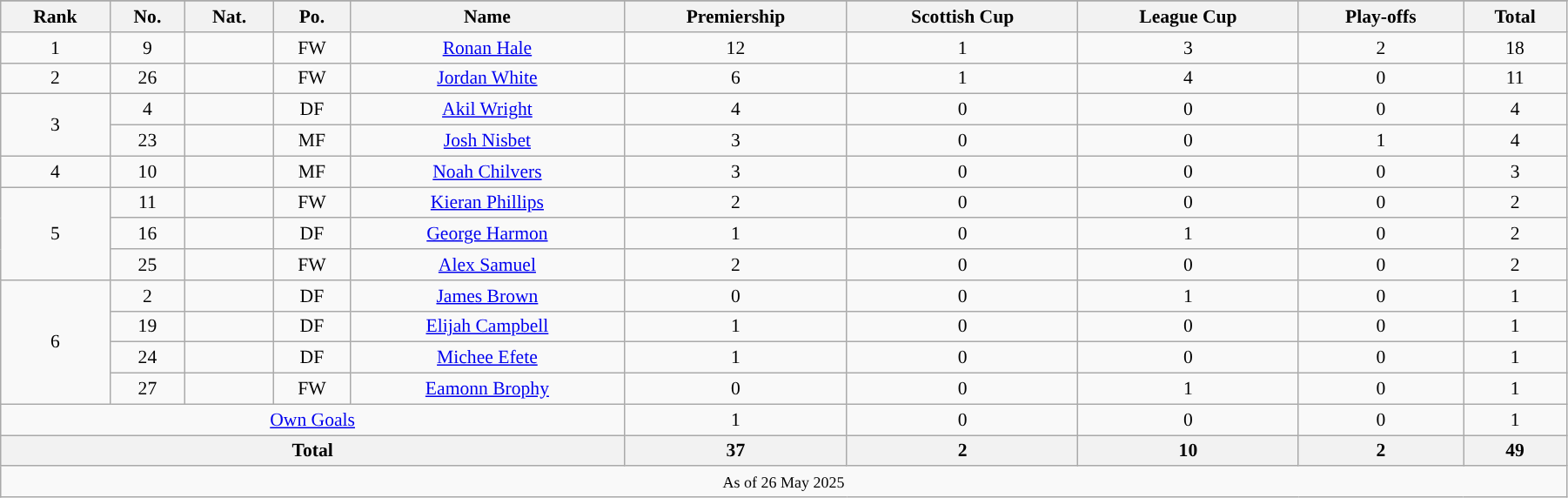<table class="wikitable"  style="text-align:center; font-size:90%; width:95%;">
<tr>
</tr>
<tr>
<th>Rank</th>
<th>No.</th>
<th>Nat.</th>
<th>Po.</th>
<th>Name</th>
<th>Premiership</th>
<th>Scottish Cup</th>
<th>League Cup</th>
<th>Play-offs</th>
<th>Total</th>
</tr>
<tr>
<td>1</td>
<td>9</td>
<td></td>
<td>FW</td>
<td><a href='#'>Ronan Hale</a></td>
<td>12</td>
<td>1</td>
<td>3</td>
<td>2</td>
<td>18</td>
</tr>
<tr>
<td>2</td>
<td>26</td>
<td></td>
<td>FW</td>
<td><a href='#'>Jordan White</a></td>
<td>6</td>
<td>1</td>
<td>4</td>
<td>0</td>
<td>11</td>
</tr>
<tr>
<td rowspan=2>3</td>
<td>4</td>
<td></td>
<td>DF</td>
<td><a href='#'>Akil Wright</a></td>
<td>4</td>
<td>0</td>
<td>0</td>
<td>0</td>
<td>4</td>
</tr>
<tr>
<td>23</td>
<td></td>
<td>MF</td>
<td><a href='#'>Josh Nisbet</a></td>
<td>3</td>
<td>0</td>
<td>0</td>
<td>1</td>
<td>4</td>
</tr>
<tr>
<td>4</td>
<td>10</td>
<td></td>
<td>MF</td>
<td><a href='#'>Noah Chilvers</a></td>
<td>3</td>
<td>0</td>
<td>0</td>
<td>0</td>
<td>3</td>
</tr>
<tr>
<td rowspan=3>5</td>
<td>11</td>
<td></td>
<td>FW</td>
<td><a href='#'>Kieran Phillips</a></td>
<td>2</td>
<td>0</td>
<td>0</td>
<td>0</td>
<td>2</td>
</tr>
<tr>
<td>16</td>
<td></td>
<td>DF</td>
<td><a href='#'>George Harmon</a></td>
<td>1</td>
<td>0</td>
<td>1</td>
<td>0</td>
<td>2</td>
</tr>
<tr>
<td>25</td>
<td></td>
<td>FW</td>
<td><a href='#'>Alex Samuel</a></td>
<td>2</td>
<td>0</td>
<td>0</td>
<td>0</td>
<td>2</td>
</tr>
<tr>
<td rowspan=4>6</td>
<td>2</td>
<td></td>
<td>DF</td>
<td><a href='#'>James Brown</a></td>
<td>0</td>
<td>0</td>
<td>1</td>
<td>0</td>
<td>1</td>
</tr>
<tr>
<td>19</td>
<td></td>
<td>DF</td>
<td><a href='#'>Elijah Campbell</a></td>
<td>1</td>
<td>0</td>
<td>0</td>
<td>0</td>
<td>1</td>
</tr>
<tr>
<td>24</td>
<td></td>
<td>DF</td>
<td><a href='#'>Michee Efete</a></td>
<td>1</td>
<td>0</td>
<td>0</td>
<td>0</td>
<td>1</td>
</tr>
<tr>
<td>27</td>
<td></td>
<td>FW</td>
<td><a href='#'>Eamonn Brophy</a></td>
<td>0</td>
<td>0</td>
<td>1</td>
<td>0</td>
<td>1</td>
</tr>
<tr>
<td colspan="5"><a href='#'>Own Goals</a></td>
<td>1</td>
<td>0</td>
<td>0</td>
<td>0</td>
<td>1</td>
</tr>
<tr>
<th colspan="5" style="text-align:center;"><strong>Total</strong></th>
<th><strong>37</strong></th>
<th><strong>2</strong></th>
<th><strong>10</strong></th>
<th><strong>2</strong></th>
<th><strong>49</strong></th>
</tr>
<tr>
<td colspan="10"><small>As of 26 May 2025</small></td>
</tr>
</table>
